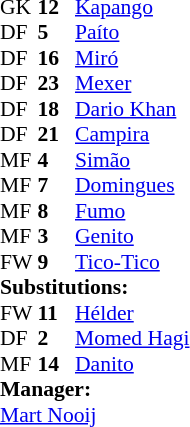<table style="font-size: 90%" cellspacing="0" cellpadding="0">
<tr>
<th width="25"></th>
<th width="25"></th>
</tr>
<tr>
<td>GK</td>
<td><strong>12</strong></td>
<td><a href='#'>Kapango</a></td>
<td></td>
</tr>
<tr>
<td>DF</td>
<td><strong>5</strong></td>
<td><a href='#'>Paíto</a></td>
</tr>
<tr>
<td>DF</td>
<td><strong>16</strong></td>
<td><a href='#'>Miró</a></td>
</tr>
<tr>
<td>DF</td>
<td><strong>23</strong></td>
<td><a href='#'>Mexer</a></td>
<td></td>
</tr>
<tr>
<td>DF</td>
<td><strong>18</strong></td>
<td><a href='#'>Dario Khan</a></td>
</tr>
<tr>
<td>DF</td>
<td><strong>21</strong></td>
<td><a href='#'>Campira</a></td>
</tr>
<tr>
<td>MF</td>
<td><strong>4</strong></td>
<td><a href='#'>Simão</a></td>
</tr>
<tr>
<td>MF</td>
<td><strong>7</strong></td>
<td><a href='#'>Domingues</a></td>
</tr>
<tr>
<td>MF</td>
<td><strong>8</strong></td>
<td><a href='#'>Fumo</a></td>
<td></td>
<td></td>
</tr>
<tr>
<td>MF</td>
<td><strong>3</strong></td>
<td><a href='#'>Genito</a></td>
<td></td>
<td></td>
</tr>
<tr>
<td>FW</td>
<td><strong>9</strong></td>
<td><a href='#'>Tico-Tico</a></td>
<td></td>
<td></td>
</tr>
<tr>
<td colspan=3><strong>Substitutions:</strong></td>
</tr>
<tr>
<td>FW</td>
<td><strong>11</strong></td>
<td><a href='#'>Hélder</a></td>
<td></td>
<td></td>
</tr>
<tr>
<td>DF</td>
<td><strong>2</strong></td>
<td><a href='#'>Momed Hagi</a></td>
<td></td>
<td></td>
</tr>
<tr>
<td>MF</td>
<td><strong>14</strong></td>
<td><a href='#'>Danito</a></td>
<td></td>
<td></td>
</tr>
<tr>
<td colspan=3><strong>Manager:</strong></td>
</tr>
<tr>
<td colspan=3> <a href='#'>Mart Nooij</a></td>
</tr>
</table>
